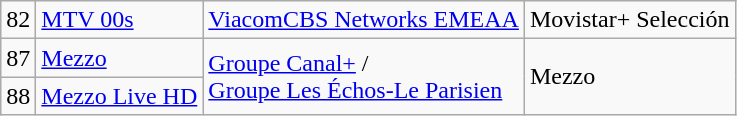<table class="wikitable">
<tr>
<td>82</td>
<td><a href='#'>MTV 00s</a></td>
<td><a href='#'>ViacomCBS Networks EMEAA</a></td>
<td>Movistar+ Selección</td>
</tr>
<tr>
<td>87</td>
<td><a href='#'>Mezzo</a></td>
<td rowspan="2"><a href='#'>Groupe Canal+</a> /<br><a href='#'>Groupe Les Échos-Le Parisien</a></td>
<td rowspan="2">Mezzo</td>
</tr>
<tr>
<td>88</td>
<td><a href='#'>Mezzo Live HD</a></td>
</tr>
</table>
